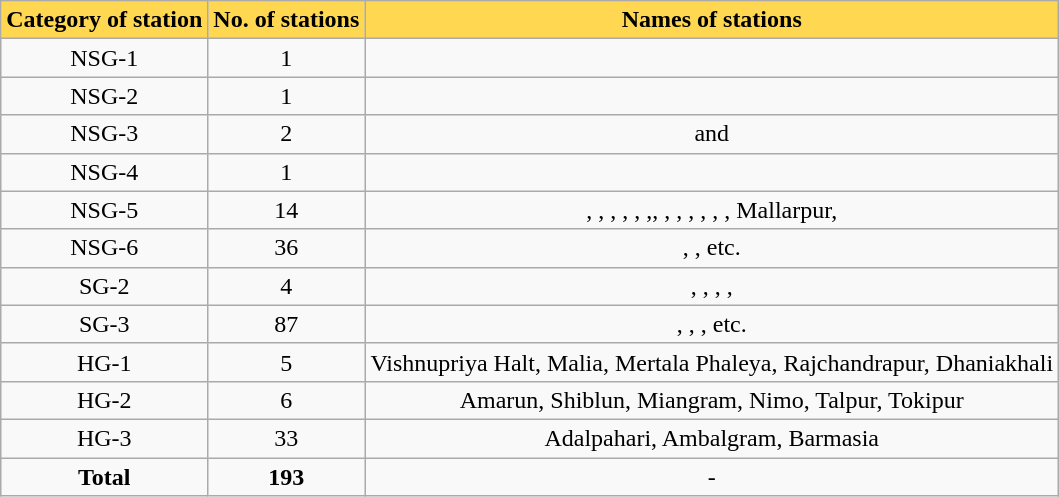<table class="wikitable sortable">
<tr>
<th style="background:#ffd750;">Category of station</th>
<th style="background:#ffd750;">No. of stations</th>
<th style="background:#ffd750;">Names of stations</th>
</tr>
<tr>
<td style="text-align:center;">NSG-1</td>
<td style="text-align:center;">1</td>
<td style="text-align:center;"></td>
</tr>
<tr>
<td style="text-align:center;">NSG-2</td>
<td style="text-align:center;">1</td>
<td style="text-align:center;"></td>
</tr>
<tr>
<td style="text-align:center;">NSG-3</td>
<td style="text-align:center;">2</td>
<td style="text-align:center;"> and </td>
</tr>
<tr>
<td style="text-align:center;">NSG-4</td>
<td style="text-align:center;">1</td>
<td style="text-align:center;"></td>
</tr>
<tr>
<td style="text-align:center;">NSG-5</td>
<td style="text-align:center;">14</td>
<td style="text-align:center;">, , , , , ,, , , , , , , Mallarpur, </td>
</tr>
<tr>
<td style="text-align:center;">NSG-6</td>
<td style="text-align:center;">36</td>
<td style="text-align:center;">, ,  etc.</td>
</tr>
<tr>
<td style="text-align:center;">SG-2</td>
<td style="text-align:center;">4</td>
<td style="text-align:center;">, , , , </td>
</tr>
<tr>
<td style="text-align:center;">SG-3</td>
<td style="text-align:center;">87</td>
<td style="text-align:center;">, , ,  etc.</td>
</tr>
<tr>
<td style="text-align:center;">HG-1</td>
<td style="text-align:center;">5</td>
<td style="text-align:center;">Vishnupriya Halt, Malia, Mertala Phaleya, Rajchandrapur, Dhaniakhali</td>
</tr>
<tr>
<td style="text-align:center;">HG-2</td>
<td style="text-align:center;">6</td>
<td style="text-align:center;">Amarun, Shiblun, Miangram, Nimo, Talpur, Tokipur</td>
</tr>
<tr>
<td style="text-align:center;">HG-3</td>
<td style="text-align:center;">33</td>
<td style="text-align:center;">Adalpahari, Ambalgram, Barmasia</td>
</tr>
<tr>
<td style="text-align:center;"><strong>Total</strong></td>
<td style="text-align:center;"><strong>193</strong></td>
<td style="text-align:center;">-</td>
</tr>
</table>
